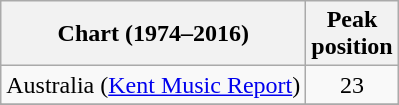<table class="wikitable sortable plainrowheaders" style="text-align:center">
<tr>
<th scope="col">Chart (1974–2016)</th>
<th scope="col">Peak<br> position</th>
</tr>
<tr>
<td>Australia (<a href='#'>Kent Music Report</a>)</td>
<td style="text-align:center;">23</td>
</tr>
<tr>
</tr>
<tr>
</tr>
<tr>
</tr>
<tr>
</tr>
<tr>
</tr>
<tr>
</tr>
<tr>
</tr>
<tr>
</tr>
<tr>
</tr>
</table>
